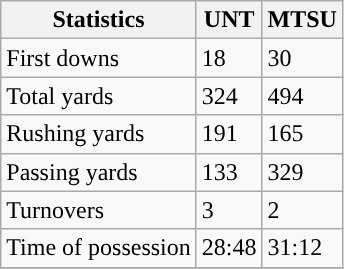<table class="wikitable">
<tr>
<th>Statistics</th>
<th>UNT</th>
<th>MTSU</th>
</tr>
<tr>
<td>First downs</td>
<td>18</td>
<td>30</td>
</tr>
<tr>
<td>Total yards</td>
<td>324</td>
<td>494</td>
</tr>
<tr>
<td>Rushing yards</td>
<td>191</td>
<td>165</td>
</tr>
<tr>
<td>Passing yards</td>
<td>133</td>
<td>329</td>
</tr>
<tr>
<td>Turnovers</td>
<td>3</td>
<td>2</td>
</tr>
<tr>
<td>Time of possession</td>
<td>28:48</td>
<td>31:12</td>
</tr>
<tr>
</tr>
</table>
